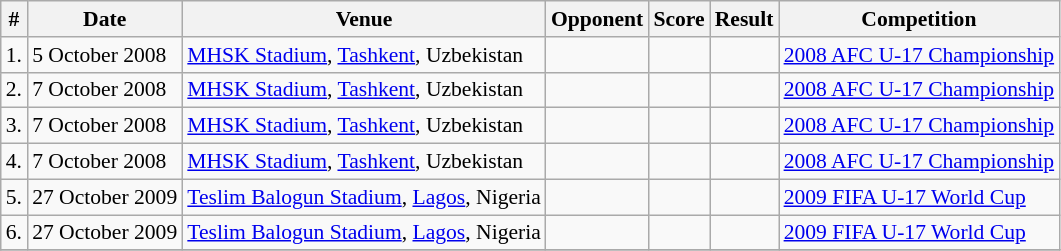<table class="wikitable" style="font-size:90%; text-align: left">
<tr>
<th>#</th>
<th>Date</th>
<th>Venue</th>
<th>Opponent</th>
<th>Score</th>
<th>Result</th>
<th>Competition</th>
</tr>
<tr>
<td>1.</td>
<td>5 October 2008</td>
<td><a href='#'>MHSK Stadium</a>, <a href='#'>Tashkent</a>, Uzbekistan</td>
<td></td>
<td></td>
<td></td>
<td><a href='#'>2008 AFC U-17 Championship</a></td>
</tr>
<tr>
<td>2.</td>
<td>7 October 2008</td>
<td><a href='#'>MHSK Stadium</a>, <a href='#'>Tashkent</a>, Uzbekistan</td>
<td></td>
<td></td>
<td></td>
<td><a href='#'>2008 AFC U-17 Championship</a></td>
</tr>
<tr>
<td>3.</td>
<td>7 October 2008</td>
<td><a href='#'>MHSK Stadium</a>, <a href='#'>Tashkent</a>, Uzbekistan</td>
<td></td>
<td></td>
<td></td>
<td><a href='#'>2008 AFC U-17 Championship</a></td>
</tr>
<tr>
<td>4.</td>
<td>7 October 2008</td>
<td><a href='#'>MHSK Stadium</a>, <a href='#'>Tashkent</a>, Uzbekistan</td>
<td></td>
<td></td>
<td></td>
<td><a href='#'>2008 AFC U-17 Championship</a></td>
</tr>
<tr>
<td>5.</td>
<td>27 October 2009</td>
<td><a href='#'>Teslim Balogun Stadium</a>, <a href='#'>Lagos</a>, Nigeria</td>
<td></td>
<td></td>
<td></td>
<td><a href='#'>2009 FIFA U-17 World Cup</a></td>
</tr>
<tr>
<td>6.</td>
<td>27 October 2009</td>
<td><a href='#'>Teslim Balogun Stadium</a>, <a href='#'>Lagos</a>, Nigeria</td>
<td></td>
<td></td>
<td></td>
<td><a href='#'>2009 FIFA U-17 World Cup</a></td>
</tr>
<tr>
</tr>
</table>
